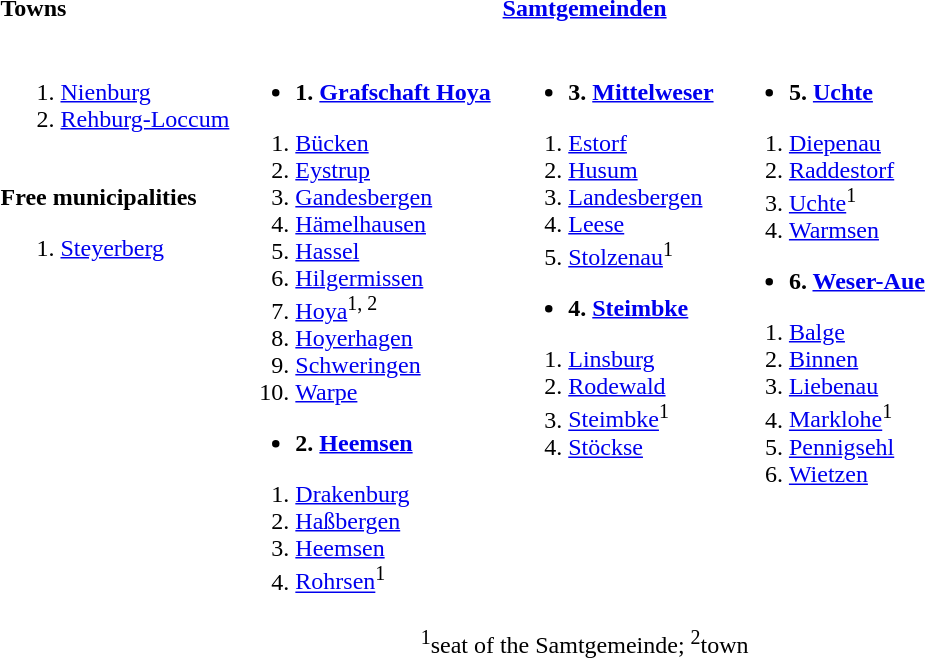<table>
<tr>
<th align=left width=25%>Towns</th>
<th colspan=3 align=center width=75%><a href='#'>Samtgemeinden</a></th>
</tr>
<tr valign=top>
<td><br><ol><li><a href='#'>Nienburg</a></li><li><a href='#'>Rehburg-Loccum</a></li></ol><br>
<strong>Free municipalities</strong><ol><li><a href='#'>Steyerberg</a></li></ol></td>
<td><br><ul><li><strong>1. <a href='#'>Grafschaft Hoya</a></strong></li></ul><ol><li><a href='#'>Bücken</a></li><li><a href='#'>Eystrup</a></li><li><a href='#'>Gandesbergen</a></li><li><a href='#'>Hämelhausen</a></li><li><a href='#'>Hassel</a></li><li><a href='#'>Hilgermissen</a></li><li><a href='#'>Hoya</a><sup>1, 2</sup></li><li><a href='#'>Hoyerhagen</a></li><li><a href='#'>Schweringen</a></li><li><a href='#'>Warpe</a></li></ol><ul><li><strong>2. <a href='#'>Heemsen</a></strong></li></ul><ol><li><a href='#'>Drakenburg</a></li><li><a href='#'>Haßbergen</a></li><li><a href='#'>Heemsen</a></li><li><a href='#'>Rohrsen</a><sup>1</sup></li></ol></td>
<td><br><ul><li><strong>3. <a href='#'>Mittelweser</a></strong></li></ul><ol><li><a href='#'>Estorf</a></li><li><a href='#'>Husum</a></li><li><a href='#'>Landesbergen</a></li><li><a href='#'>Leese</a></li><li><a href='#'>Stolzenau</a><sup>1</sup></li></ol><ul><li><strong>4. <a href='#'>Steimbke</a></strong></li></ul><ol><li><a href='#'>Linsburg</a></li><li><a href='#'>Rodewald</a></li><li><a href='#'>Steimbke</a><sup>1</sup></li><li><a href='#'>Stöckse</a></li></ol></td>
<td><br><ul><li><strong>5. <a href='#'>Uchte</a></strong></li></ul><ol><li><a href='#'>Diepenau</a></li><li><a href='#'>Raddestorf</a></li><li><a href='#'>Uchte</a><sup>1</sup></li><li><a href='#'>Warmsen</a></li></ol><ul><li><strong>6. <a href='#'>Weser-Aue</a></strong></li></ul><ol><li><a href='#'>Balge</a></li><li><a href='#'>Binnen</a></li><li><a href='#'>Liebenau</a></li><li><a href='#'>Marklohe</a><sup>1</sup></li><li><a href='#'>Pennigsehl</a></li><li><a href='#'>Wietzen</a></li></ol></td>
</tr>
<tr>
<td></td>
<td colspan=3 align=center><sup>1</sup>seat of the Samtgemeinde; <sup>2</sup>town</td>
</tr>
</table>
